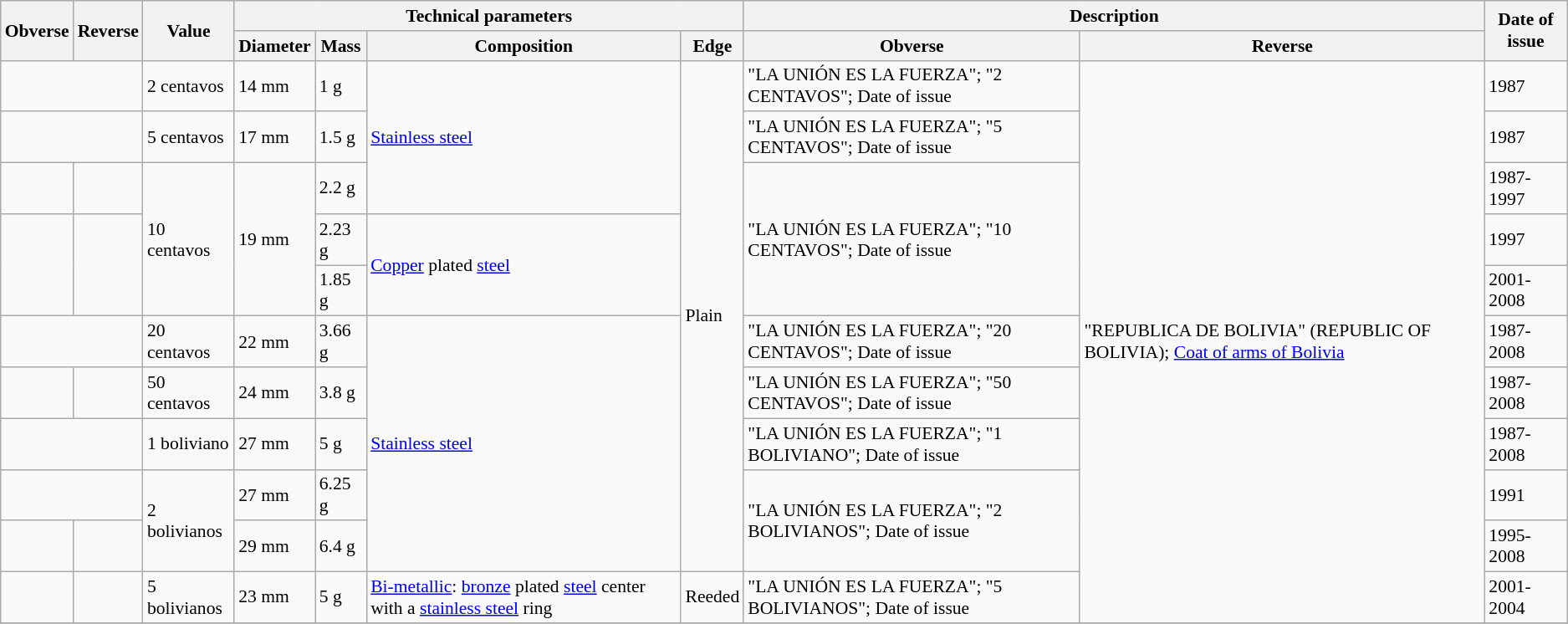<table class="wikitable" style="font-size: 90%">
<tr>
<th rowspan="2">Obverse</th>
<th rowspan="2">Reverse</th>
<th rowspan="2">Value</th>
<th colspan="4">Technical parameters</th>
<th colspan="2">Description</th>
<th rowspan="2">Date of issue</th>
</tr>
<tr>
<th>Diameter</th>
<th>Mass</th>
<th>Composition</th>
<th>Edge</th>
<th>Obverse</th>
<th>Reverse</th>
</tr>
<tr>
<td colspan="2"></td>
<td>2 centavos</td>
<td>14 mm</td>
<td>1 g</td>
<td rowspan="3"><a href='#'>Stainless steel</a></td>
<td rowspan="10">Plain</td>
<td>"LA UNIÓN ES LA FUERZA"; "2 CENTAVOS"; Date of issue</td>
<td rowspan="11">"REPUBLICA DE BOLIVIA" (REPUBLIC OF BOLIVIA); <a href='#'>Coat of arms of Bolivia</a></td>
<td>1987</td>
</tr>
<tr>
<td colspan="2"></td>
<td>5 centavos</td>
<td>17 mm</td>
<td>1.5 g</td>
<td>"LA UNIÓN ES LA FUERZA"; "5 CENTAVOS"; Date of issue</td>
<td>1987</td>
</tr>
<tr>
<td></td>
<td></td>
<td rowspan="3">10 centavos</td>
<td rowspan="3">19 mm</td>
<td>2.2 g</td>
<td rowspan="3">"LA UNIÓN ES LA FUERZA"; "10 CENTAVOS"; Date of issue</td>
<td>1987-1997</td>
</tr>
<tr>
<td rowspan="2"></td>
<td rowspan="2"></td>
<td>2.23 g</td>
<td rowspan="2"><a href='#'>Copper</a> plated <a href='#'>steel</a></td>
<td>1997</td>
</tr>
<tr>
<td>1.85 g</td>
<td>2001-2008</td>
</tr>
<tr>
<td colspan="2"></td>
<td>20 centavos</td>
<td>22 mm</td>
<td>3.66 g</td>
<td rowspan="5"><a href='#'>Stainless steel</a></td>
<td>"LA UNIÓN ES LA FUERZA"; "20 CENTAVOS"; Date of issue</td>
<td>1987-2008</td>
</tr>
<tr>
<td></td>
<td></td>
<td>50 centavos</td>
<td>24 mm</td>
<td>3.8 g</td>
<td>"LA UNIÓN ES LA FUERZA"; "50 CENTAVOS"; Date of issue</td>
<td>1987-2008</td>
</tr>
<tr>
<td colspan="2"></td>
<td>1 boliviano</td>
<td>27 mm</td>
<td>5 g</td>
<td>"LA UNIÓN ES LA FUERZA"; "1 BOLIVIANO"; Date of issue</td>
<td>1987-2008</td>
</tr>
<tr>
<td colspan="2"></td>
<td rowspan="2">2 bolivianos</td>
<td>27 mm</td>
<td>6.25 g</td>
<td rowspan="2">"LA UNIÓN ES LA FUERZA"; "2 BOLIVIANOS"; Date of issue</td>
<td>1991</td>
</tr>
<tr>
<td></td>
<td></td>
<td>29 mm</td>
<td>6.4 g</td>
<td>1995-2008</td>
</tr>
<tr>
<td></td>
<td></td>
<td>5 bolivianos</td>
<td>23 mm</td>
<td>5 g</td>
<td><a href='#'>Bi-metallic</a>: <a href='#'>bronze</a> plated <a href='#'>steel</a> center with a <a href='#'>stainless steel</a> ring</td>
<td>Reeded</td>
<td>"LA UNIÓN ES LA FUERZA"; "5 BOLIVIANOS"; Date of issue</td>
<td>2001-2004</td>
</tr>
<tr>
</tr>
</table>
